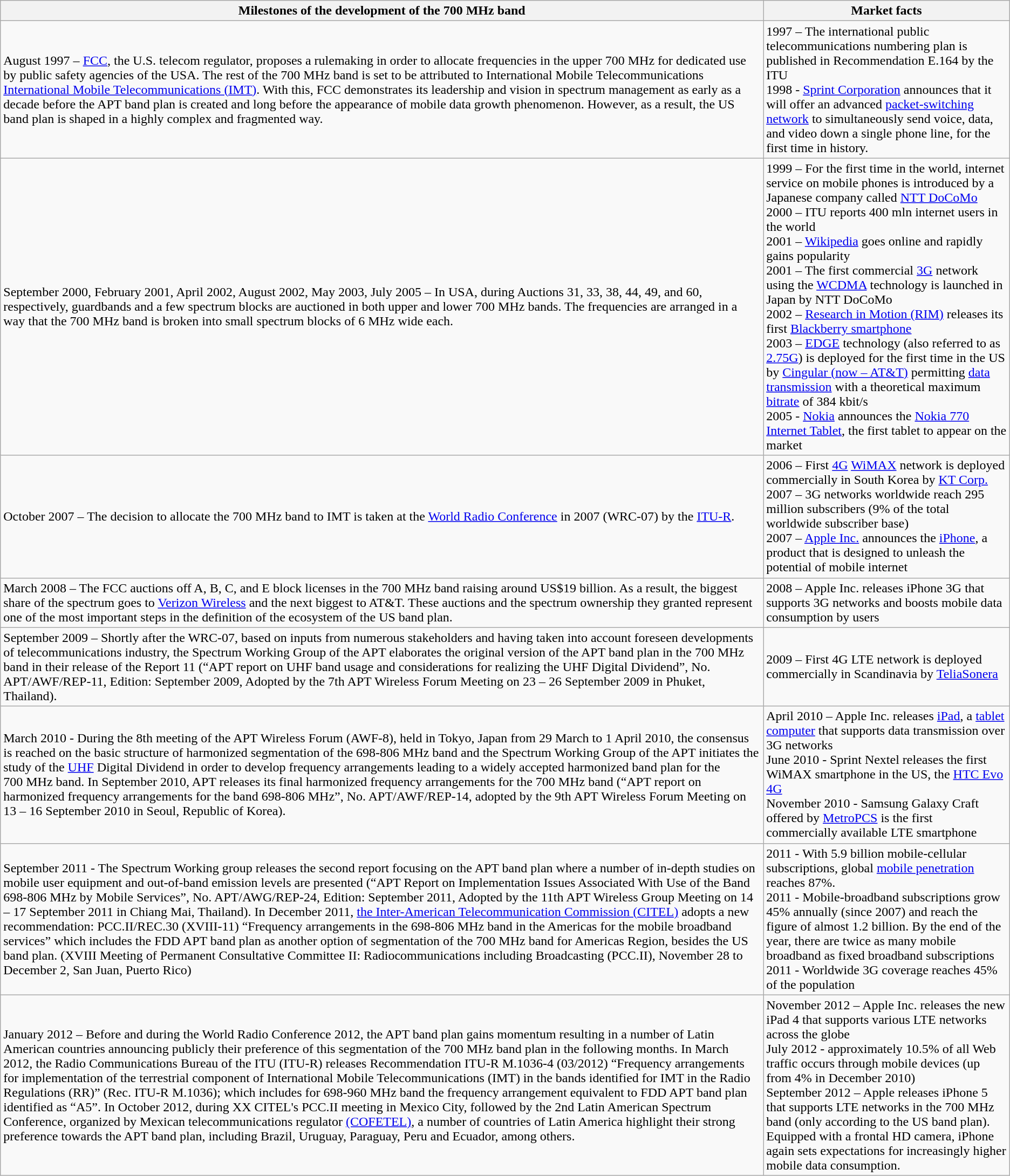<table class="wikitable">
<tr>
<th>Milestones of the development of the 700 MHz band</th>
<th>Market facts</th>
</tr>
<tr>
<td>August 1997 – <a href='#'>FCC</a>, the U.S. telecom regulator, proposes a rulemaking in order to allocate frequencies in the upper 700 MHz for dedicated use by public safety agencies of the USA. The rest of the 700 MHz band is set to be attributed to International Mobile Telecommunications <a href='#'>International Mobile Telecommunications (IMT)</a>. With this, FCC demonstrates its leadership and vision in spectrum management as early as a decade before the APT band plan is created and long before the appearance of mobile data growth phenomenon. However, as a result, the US band plan is shaped in a highly complex and fragmented way.</td>
<td>1997 – The international public telecommunications numbering plan is published in Recommendation E.164 by the ITU<br>1998 - <a href='#'>Sprint Corporation</a> announces that it will offer an advanced <a href='#'>packet-switching network</a> to simultaneously send voice, data, and video down a single phone line, for the first time in history.</td>
</tr>
<tr>
<td>September 2000, February 2001, April 2002, August 2002, May 2003, July 2005 – In USA, during Auctions 31, 33, 38, 44, 49, and 60, respectively, guardbands and a few spectrum blocks are auctioned in both upper and lower 700 MHz bands. The frequencies are arranged in a way that the 700 MHz band is broken into small spectrum blocks of 6 MHz wide each.</td>
<td>1999 – For the first time in the world, internet service on mobile phones is introduced by a Japanese company called <a href='#'>NTT DoCoMo</a><br>2000 – ITU reports 400 mln internet users in the world<br>2001 – <a href='#'>Wikipedia</a> goes online and rapidly gains popularity<br>2001 – The first commercial <a href='#'>3G</a> network using the <a href='#'>WCDMA</a> technology is launched in Japan by NTT DoCoMo<br>2002 – <a href='#'>Research in Motion (RIM)</a> releases its first <a href='#'>Blackberry smartphone</a><br>2003 – <a href='#'>EDGE</a> technology (also referred to as <a href='#'>2.75G</a>) is deployed for the first time in the US by <a href='#'>Cingular (now – AT&T)</a> permitting <a href='#'>data transmission</a> with a theoretical maximum <a href='#'>bitrate</a> of 384 kbit/s<br>2005 - <a href='#'>Nokia</a> announces the <a href='#'>Nokia 770 Internet Tablet</a>, the first tablet to appear on the market</td>
</tr>
<tr>
<td>October 2007 – The decision to allocate the 700 MHz band to IMT is taken at the <a href='#'>World Radio Conference</a> in 2007 (WRC-07) by the <a href='#'>ITU-R</a>.</td>
<td>2006 – First <a href='#'>4G</a> <a href='#'>WiMAX</a> network is deployed commercially in South Korea by <a href='#'>KT Corp.</a><br>2007 – 3G networks worldwide reach 295 million subscribers (9% of the total worldwide subscriber base)<br>2007 – <a href='#'>Apple Inc.</a> announces the <a href='#'>iPhone</a>, a product that is designed to unleash the potential of mobile internet</td>
</tr>
<tr>
<td>March 2008 – The FCC auctions off A, B, C, and E block licenses in the 700 MHz band raising around US$19 billion. As a result, the biggest share of the spectrum goes to <a href='#'>Verizon Wireless</a> and the next biggest to AT&T. These auctions and the spectrum ownership they granted represent one of the most important steps in the definition of the ecosystem of the US band plan.</td>
<td>2008 – Apple Inc. releases iPhone 3G that supports 3G networks and boosts mobile data consumption by users</td>
</tr>
<tr>
<td>September 2009 – Shortly after the WRC-07, based on inputs from numerous stakeholders and having taken into account foreseen developments of telecommunications industry, the Spectrum Working Group of the APT elaborates the original version of the APT band plan in the 700 MHz band in their release of the Report 11 (“APT report on UHF band usage and considerations for realizing the UHF Digital Dividend”, No. APT/AWF/REP-11, Edition: September 2009, Adopted by the 7th APT Wireless Forum Meeting on 23 – 26 September 2009 in Phuket, Thailand).</td>
<td>2009 – First 4G LTE network is deployed commercially in Scandinavia by <a href='#'>TeliaSonera</a></td>
</tr>
<tr>
<td>March 2010 - During the 8th meeting of the APT Wireless Forum (AWF-8), held in Tokyo, Japan from 29 March to 1 April 2010, the consensus is reached on the basic structure of harmonized segmentation of the 698-806 MHz band and the Spectrum Working Group of the APT initiates the study of the <a href='#'>UHF</a> Digital Dividend in order to develop frequency arrangements leading to a widely accepted harmonized band plan for the 700 MHz band. In September 2010, APT releases its final harmonized frequency arrangements for the 700 MHz band (“APT report on harmonized frequency arrangements for the band 698-806 MHz”, No. APT/AWF/REP-14, adopted by the 9th APT Wireless Forum Meeting on 13 – 16 September 2010 in Seoul, Republic of Korea).</td>
<td>April 2010 – Apple Inc. releases <a href='#'>iPad</a>, a <a href='#'>tablet computer</a> that supports data transmission over 3G networks<br>June 2010 - Sprint Nextel releases the first WiMAX smartphone in the US, the <a href='#'>HTC Evo 4G</a><br>November 2010 - Samsung Galaxy Craft offered by <a href='#'>MetroPCS</a> is the first commercially available LTE smartphone</td>
</tr>
<tr>
<td>September 2011 - The Spectrum Working group releases the second report focusing on the APT band plan where a number of in-depth studies on mobile user equipment and out-of-band emission levels are presented (“APT Report on Implementation Issues Associated With Use of the Band 698-806 MHz by Mobile Services”, No. APT/AWG/REP-24, Edition: September 2011, Adopted by the 11th APT Wireless Group Meeting on 14 – 17 September 2011 in Chiang Mai, Thailand). In December 2011, <a href='#'>the Inter-American Telecommunication Commission (CITEL)</a> adopts a new recommendation: PCC.II/REC.30 (XVIII-11) “Frequency arrangements in the 698-806 MHz band in the Americas for the mobile broadband services” which includes the FDD APT band plan as another option of segmentation of the 700 MHz band for Americas Region, besides the US band plan. (XVIII Meeting of Permanent Consultative Committee II: Radiocommunications including Broadcasting (PCC.II), November 28 to December 2, San Juan, Puerto Rico)</td>
<td>2011 - With 5.9 billion mobile-cellular subscriptions, global <a href='#'>mobile penetration</a> reaches 87%.<br>2011 - Mobile-broadband subscriptions grow 45% annually (since 2007) and reach the figure of almost 1.2 billion. By the end of the year, there are twice as many mobile broadband as fixed broadband subscriptions<br>2011 - Worldwide 3G coverage reaches 45% of the population</td>
</tr>
<tr>
<td>January 2012 – Before and during the World Radio Conference 2012, the APT band plan gains momentum resulting in a number of Latin American countries announcing publicly their preference of this segmentation of the 700 MHz band plan in the following months. In March 2012, the Radio Communications Bureau of the ITU (ITU-R) releases Recommendation ITU-R M.1036-4 (03/2012) “Frequency arrangements for implementation of the terrestrial component of International Mobile Telecommunications (IMT) in the bands identified for IMT in the Radio Regulations (RR)” (Rec. ITU-R M.1036); which includes for 698-960 MHz band the frequency arrangement equivalent to FDD APT band plan identified as “A5”. In October 2012, during XX CITEL's PCC.II meeting in Mexico City, followed by the 2nd Latin American Spectrum Conference, organized by Mexican telecommunications regulator <a href='#'>(COFETEL)</a>, a number of countries of Latin America highlight their strong preference towards the APT band plan, including Brazil, Uruguay, Paraguay, Peru and Ecuador, among others.</td>
<td>November 2012 – Apple Inc. releases the new iPad 4 that supports various LTE networks across the globe<br>July 2012 - approximately 10.5% of all Web traffic occurs through mobile devices (up from 4% in December 2010)<br>September 2012 – Apple releases iPhone 5 that supports LTE networks in the 700 MHz band (only according to the US band plan). Equipped with a frontal HD camera, iPhone again sets expectations for increasingly higher mobile data consumption.</td>
</tr>
</table>
